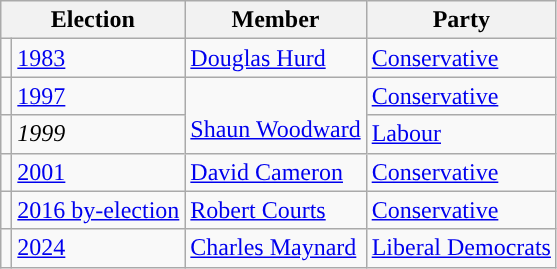<table class="wikitable">
<tr>
<th colspan="2">Election</th>
<th>Member</th>
<th>Party</th>
</tr>
<tr>
<td style="color:inherit;background-color: "></td>
<td><a href='#'>1983</a></td>
<td><a href='#'>Douglas Hurd</a></td>
<td><a href='#'>Conservative</a></td>
</tr>
<tr>
<td style="color:inherit;background-color: "></td>
<td><a href='#'>1997</a></td>
<td rowspan="2" style="border-bottom:1px grey;" valign="middle"><br><a href='#'>Shaun Woodward</a></td>
<td><a href='#'>Conservative</a></td>
</tr>
<tr>
<td style="color:inherit;background-color: "></td>
<td><em>1999</em></td>
<td><a href='#'>Labour</a></td>
</tr>
<tr>
<td style="color:inherit;background-color: "></td>
<td><a href='#'>2001</a></td>
<td><a href='#'>David Cameron</a></td>
<td><a href='#'>Conservative</a></td>
</tr>
<tr>
<td style="color:inherit;background-color: "></td>
<td><a href='#'>2016 by-election</a></td>
<td><a href='#'>Robert Courts</a></td>
<td><a href='#'>Conservative</a></td>
</tr>
<tr>
<td style="color:inherit;background-color: "></td>
<td><a href='#'>2024</a></td>
<td><a href='#'>Charles Maynard</a></td>
<td><a href='#'>Liberal Democrats</a></td>
</tr>
</table>
